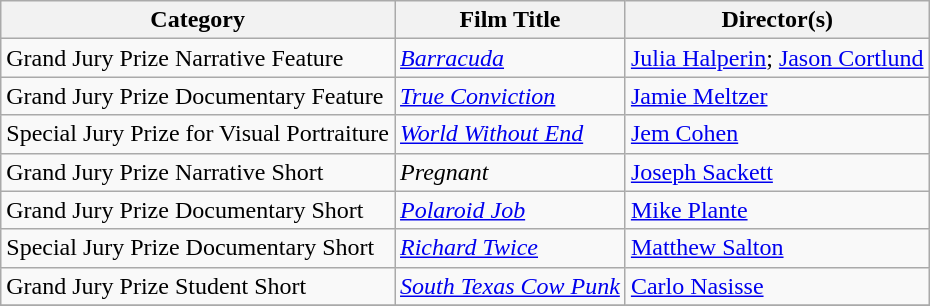<table class="wikitable">
<tr>
<th>Category</th>
<th>Film Title</th>
<th>Director(s)</th>
</tr>
<tr>
<td>Grand Jury Prize Narrative Feature</td>
<td><em><a href='#'>Barracuda</a></em></td>
<td><a href='#'>Julia Halperin</a>; <a href='#'>Jason Cortlund</a></td>
</tr>
<tr>
<td>Grand Jury Prize Documentary Feature</td>
<td><em><a href='#'>True Conviction</a></em></td>
<td><a href='#'>Jamie Meltzer</a></td>
</tr>
<tr>
<td>Special Jury Prize for Visual Portraiture</td>
<td><em><a href='#'>World Without End</a></em></td>
<td><a href='#'>Jem Cohen</a></td>
</tr>
<tr>
<td>Grand Jury Prize Narrative Short</td>
<td><em>Pregnant</em></td>
<td><a href='#'>Joseph Sackett</a></td>
</tr>
<tr>
<td>Grand Jury Prize Documentary Short</td>
<td><em><a href='#'>Polaroid Job</a></em></td>
<td><a href='#'>Mike Plante</a></td>
</tr>
<tr>
<td>Special Jury Prize Documentary Short</td>
<td><em><a href='#'>Richard Twice</a></em></td>
<td><a href='#'>Matthew Salton</a></td>
</tr>
<tr>
<td>Grand Jury Prize Student Short</td>
<td><em><a href='#'>South Texas Cow Punk</a></em></td>
<td><a href='#'>Carlo Nasisse</a></td>
</tr>
<tr>
</tr>
</table>
